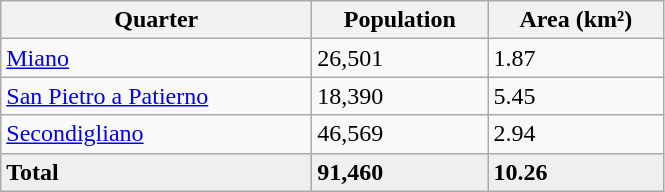<table class="wikitable sortable">
<tr>
<th width="200px">Quarter</th>
<th width="110px">Population</th>
<th width="110px">Area (km²)</th>
</tr>
<tr>
<td><a href='#'>Miano</a></td>
<td><div>26,501</div></td>
<td><div>1.87</div></td>
</tr>
<tr>
<td><a href='#'>San Pietro a Patierno</a></td>
<td><div>18,390</div></td>
<td><div>5.45</div></td>
</tr>
<tr>
<td><a href='#'>Secondigliano</a></td>
<td><div>46,569</div></td>
<td><div>2.94</div></td>
</tr>
<tr bgcolor="#EFEFEF">
<td><strong>Total</strong></td>
<td><div><strong>91,460</strong></div></td>
<td><div><strong>10.26</strong></div></td>
</tr>
</table>
